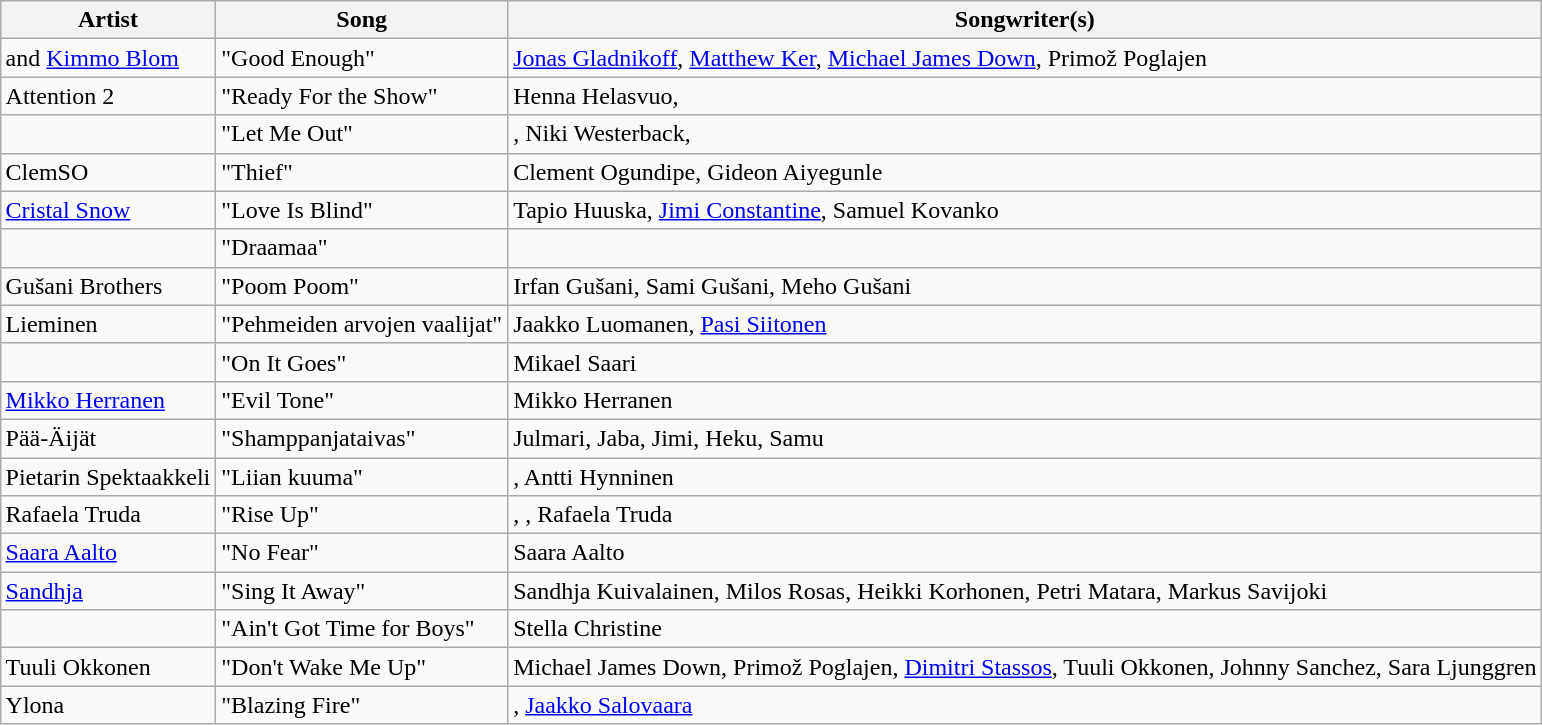<table class="sortable wikitable" style="margin: 1em auto 1em auto">
<tr>
<th>Artist</th>
<th>Song</th>
<th>Songwriter(s)</th>
</tr>
<tr>
<td> and <a href='#'>Kimmo Blom</a></td>
<td>"Good Enough"</td>
<td><a href='#'>Jonas Gladnikoff</a>, <a href='#'>Matthew Ker</a>, <a href='#'>Michael James Down</a>, Primož Poglajen</td>
</tr>
<tr>
<td>Attention 2</td>
<td>"Ready For the Show"</td>
<td>Henna Helasvuo, </td>
</tr>
<tr>
<td></td>
<td>"Let Me Out"</td>
<td>, Niki Westerback, </td>
</tr>
<tr>
<td>ClemSO</td>
<td>"Thief"</td>
<td>Clement Ogundipe, Gideon Aiyegunle</td>
</tr>
<tr>
<td><a href='#'>Cristal Snow</a></td>
<td>"Love Is Blind"</td>
<td>Tapio Huuska, <a href='#'>Jimi Constantine</a>, Samuel Kovanko</td>
</tr>
<tr>
<td></td>
<td>"Draamaa"</td>
<td></td>
</tr>
<tr>
<td>Gušani Brothers</td>
<td>"Poom Poom"</td>
<td>Irfan Gušani, Sami Gušani, Meho Gušani</td>
</tr>
<tr>
<td>Lieminen</td>
<td>"Pehmeiden arvojen vaalijat"</td>
<td>Jaakko Luomanen, <a href='#'>Pasi Siitonen</a></td>
</tr>
<tr>
<td></td>
<td>"On It Goes"</td>
<td>Mikael Saari</td>
</tr>
<tr>
<td><a href='#'>Mikko Herranen</a></td>
<td>"Evil Tone"</td>
<td>Mikko Herranen</td>
</tr>
<tr>
<td>Pää-Äijät</td>
<td>"Shamppanjataivas"</td>
<td>Julmari, Jaba, Jimi, Heku, Samu</td>
</tr>
<tr>
<td>Pietarin Spektaakkeli</td>
<td>"Liian kuuma"</td>
<td>, Antti Hynninen</td>
</tr>
<tr>
<td>Rafaela Truda</td>
<td>"Rise Up"</td>
<td>, , Rafaela Truda</td>
</tr>
<tr>
<td><a href='#'>Saara Aalto</a></td>
<td>"No Fear"</td>
<td>Saara Aalto</td>
</tr>
<tr>
<td><a href='#'>Sandhja</a></td>
<td>"Sing It Away"</td>
<td>Sandhja Kuivalainen, Milos Rosas, Heikki Korhonen, Petri Matara, Markus Savijoki</td>
</tr>
<tr>
<td></td>
<td>"Ain't Got Time for Boys"</td>
<td>Stella Christine</td>
</tr>
<tr>
<td>Tuuli Okkonen</td>
<td>"Don't Wake Me Up"</td>
<td>Michael James Down, Primož Poglajen, <a href='#'>Dimitri Stassos</a>, Tuuli Okkonen, Johnny Sanchez, Sara Ljunggren</td>
</tr>
<tr>
<td>Ylona</td>
<td>"Blazing Fire"</td>
<td>, <a href='#'>Jaakko Salovaara</a></td>
</tr>
</table>
